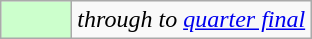<table class="wikitable" style="text-align: center;">
<tr>
<td bgcolor=#ccffcc style="width: 40px;"></td>
<td align=left><em>through to <a href='#'>quarter final</a></em></td>
</tr>
</table>
